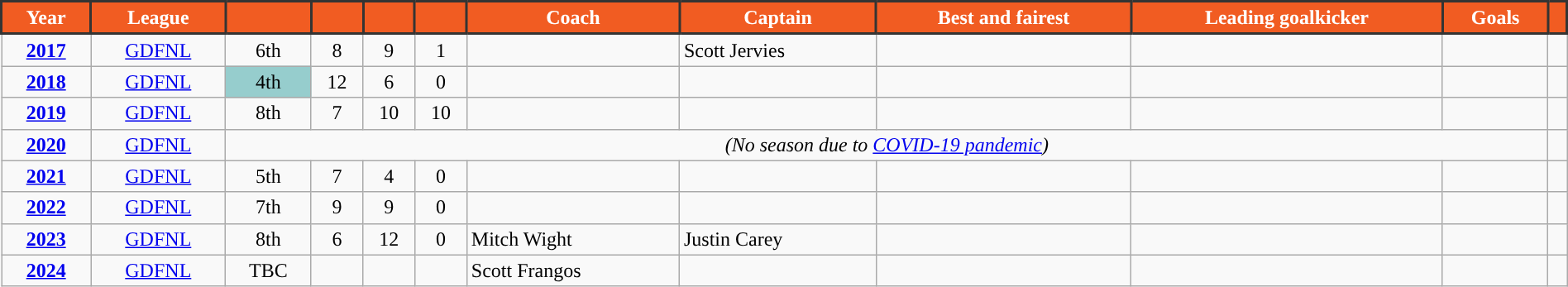<table class="wikitable"; style="width:100%;">
<tr>
<th style="background:#F15C22; color:#FFFFFF; border:solid #343433 2px">Year</th>
<th style="background:#F15C22; color:#FFFFFF; border:solid #343433 2px">League</th>
<th style="background:#F15C22; color:#FFFFFF; border:solid #343433 2px"></th>
<th style="background:#F15C22; color:#FFFFFF; border:solid #343433 2px"></th>
<th style="background:#F15C22; color:#FFFFFF; border:solid #343433 2px"></th>
<th style="background:#F15C22; color:#FFFFFF; border:solid #343433 2px"></th>
<th style="background:#F15C22; color:#FFFFFF; border:solid #343433 2px">Coach</th>
<th style="background:#F15C22; color:#FFFFFF; border:solid #343433 2px">Captain</th>
<th style="background:#F15C22; color:#FFFFFF; border:solid #343433 2px">Best and fairest</th>
<th style="background:#F15C22; color:#FFFFFF; border:solid #343433 2px">Leading goalkicker</th>
<th style="background:#F15C22; color:#FFFFFF; border:solid #343433 2px">Goals</th>
<th style="background:#F15C22; color:#FFFFFF; border:solid #343433 2px"></th>
</tr>
<tr>
<td align="center"><strong><a href='#'>2017</a></strong></td>
<td align="center"><a href='#'>GDFNL</a></td>
<td align="center">6th</td>
<td align="center">8</td>
<td align="center">9</td>
<td align="center">1</td>
<td></td>
<td>Scott Jervies</td>
<td></td>
<td></td>
<td align="center"></td>
<td align="center"></td>
</tr>
<tr>
<td align="center"><strong><a href='#'>2018</a></strong></td>
<td align="center"><a href='#'>GDFNL</a></td>
<td style=background:#96CDCD; align="center">4th</td>
<td align="center">12</td>
<td align="center">6</td>
<td align="center">0</td>
<td></td>
<td></td>
<td></td>
<td></td>
<td align="center"></td>
<td align="center"></td>
</tr>
<tr>
<td align="center"><strong><a href='#'>2019</a></strong></td>
<td align="center"><a href='#'>GDFNL</a></td>
<td align="center">8th</td>
<td align="center">7</td>
<td align="center">10</td>
<td align="center">10</td>
<td></td>
<td></td>
<td></td>
<td></td>
<td align="center"></td>
<td align="center"></td>
</tr>
<tr>
<td align="center"><strong><a href='#'>2020</a></strong></td>
<td align="center"><a href='#'>GDFNL</a></td>
<td colspan="9"; align="center"><em>(No season due to <a href='#'>COVID-19 pandemic</a>)</em></td>
<td align="center"></td>
</tr>
<tr>
<td align="center"><strong><a href='#'>2021</a></strong></td>
<td align="center"><a href='#'>GDFNL</a></td>
<td align="center">5th</td>
<td align="center">7</td>
<td align="center">4</td>
<td align="center">0</td>
<td></td>
<td></td>
<td></td>
<td></td>
<td align="center"></td>
<td align="center"></td>
</tr>
<tr>
<td align="center"><strong><a href='#'>2022</a></strong></td>
<td align="center"><a href='#'>GDFNL</a></td>
<td align="center">7th</td>
<td align="center">9</td>
<td align="center">9</td>
<td align="center">0</td>
<td></td>
<td></td>
<td></td>
<td></td>
<td align="center"></td>
<td align="center"></td>
</tr>
<tr>
<td align="center"><strong><a href='#'>2023</a></strong></td>
<td align="center"><a href='#'>GDFNL</a></td>
<td align="center">8th</td>
<td align="center">6</td>
<td align="center">12</td>
<td align="center">0</td>
<td>Mitch Wight</td>
<td>Justin Carey</td>
<td></td>
<td></td>
<td align="center"></td>
<td align="center"></td>
</tr>
<tr>
<td align="center"><strong><a href='#'>2024</a></strong></td>
<td align="center"><a href='#'>GDFNL</a></td>
<td align="center">TBC</td>
<td align="center"></td>
<td align="center"></td>
<td align="center"></td>
<td>Scott Frangos</td>
<td></td>
<td></td>
<td></td>
<td align="center"></td>
<td align="center"></td>
</tr>
</table>
